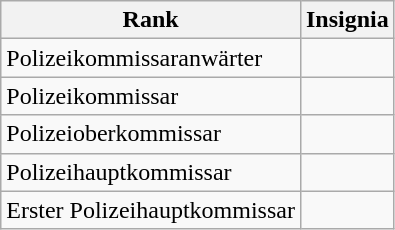<table class="wikitable">
<tr>
<th>Rank</th>
<th>Insignia</th>
</tr>
<tr>
<td>Polizeikommissaranwärter</td>
<td></td>
</tr>
<tr>
<td>Polizeikommissar</td>
<td></td>
</tr>
<tr>
<td>Polizeioberkommissar</td>
<td></td>
</tr>
<tr>
<td>Polizeihauptkommissar</td>
<td></td>
</tr>
<tr>
<td>Erster Polizeihauptkommissar</td>
<td></td>
</tr>
</table>
